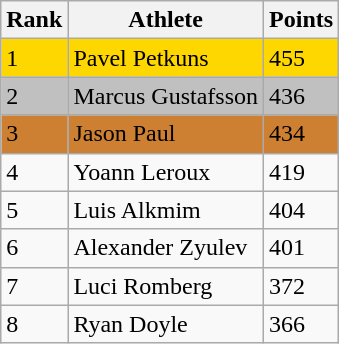<table class="wikitable">
<tr>
<th>Rank</th>
<th>Athlete</th>
<th>Points</th>
</tr>
<tr>
<td style="background:#FFD700">1</td>
<td style="background:#FFD700"> Pavel Petkuns</td>
<td style="background:#FFD700">455</td>
</tr>
<tr>
<td style="background:#C0C0C0">2</td>
<td style="background:#C0C0C0"> Marcus Gustafsson</td>
<td style="background:#C0C0C0">436</td>
</tr>
<tr>
<td style="background:#CD7F32">3</td>
<td style="background:#CD7F32"> Jason Paul</td>
<td style="background:#CD7F32">434</td>
</tr>
<tr>
<td>4</td>
<td> Yoann Leroux</td>
<td>419</td>
</tr>
<tr>
<td>5</td>
<td> Luis Alkmim</td>
<td>404</td>
</tr>
<tr>
<td>6</td>
<td> Alexander Zyulev</td>
<td>401</td>
</tr>
<tr>
<td>7</td>
<td> Luci Romberg</td>
<td>372</td>
</tr>
<tr>
<td>8</td>
<td> Ryan Doyle</td>
<td>366</td>
</tr>
</table>
